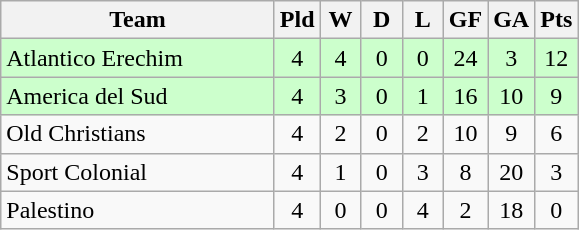<table class="wikitable" style="text-align: center;">
<tr>
<th width="175">Team</th>
<th width="20">Pld</th>
<th width="20">W</th>
<th width="20">D</th>
<th width="20">L</th>
<th width="20">GF</th>
<th width="20">GA</th>
<th width="20">Pts</th>
</tr>
<tr bgcolor=ccffcc>
<td align="left"> Atlantico Erechim</td>
<td>4</td>
<td>4</td>
<td>0</td>
<td>0</td>
<td>24</td>
<td>3</td>
<td>12</td>
</tr>
<tr bgcolor=ccffcc>
<td align="left"> America del Sud</td>
<td>4</td>
<td>3</td>
<td>0</td>
<td>1</td>
<td>16</td>
<td>10</td>
<td>9</td>
</tr>
<tr>
<td align="left"> Old Christians</td>
<td>4</td>
<td>2</td>
<td>0</td>
<td>2</td>
<td>10</td>
<td>9</td>
<td>6</td>
</tr>
<tr>
<td align="left"> Sport Colonial</td>
<td>4</td>
<td>1</td>
<td>0</td>
<td>3</td>
<td>8</td>
<td>20</td>
<td>3</td>
</tr>
<tr>
<td align="left"> Palestino</td>
<td>4</td>
<td>0</td>
<td>0</td>
<td>4</td>
<td>2</td>
<td>18</td>
<td>0</td>
</tr>
</table>
